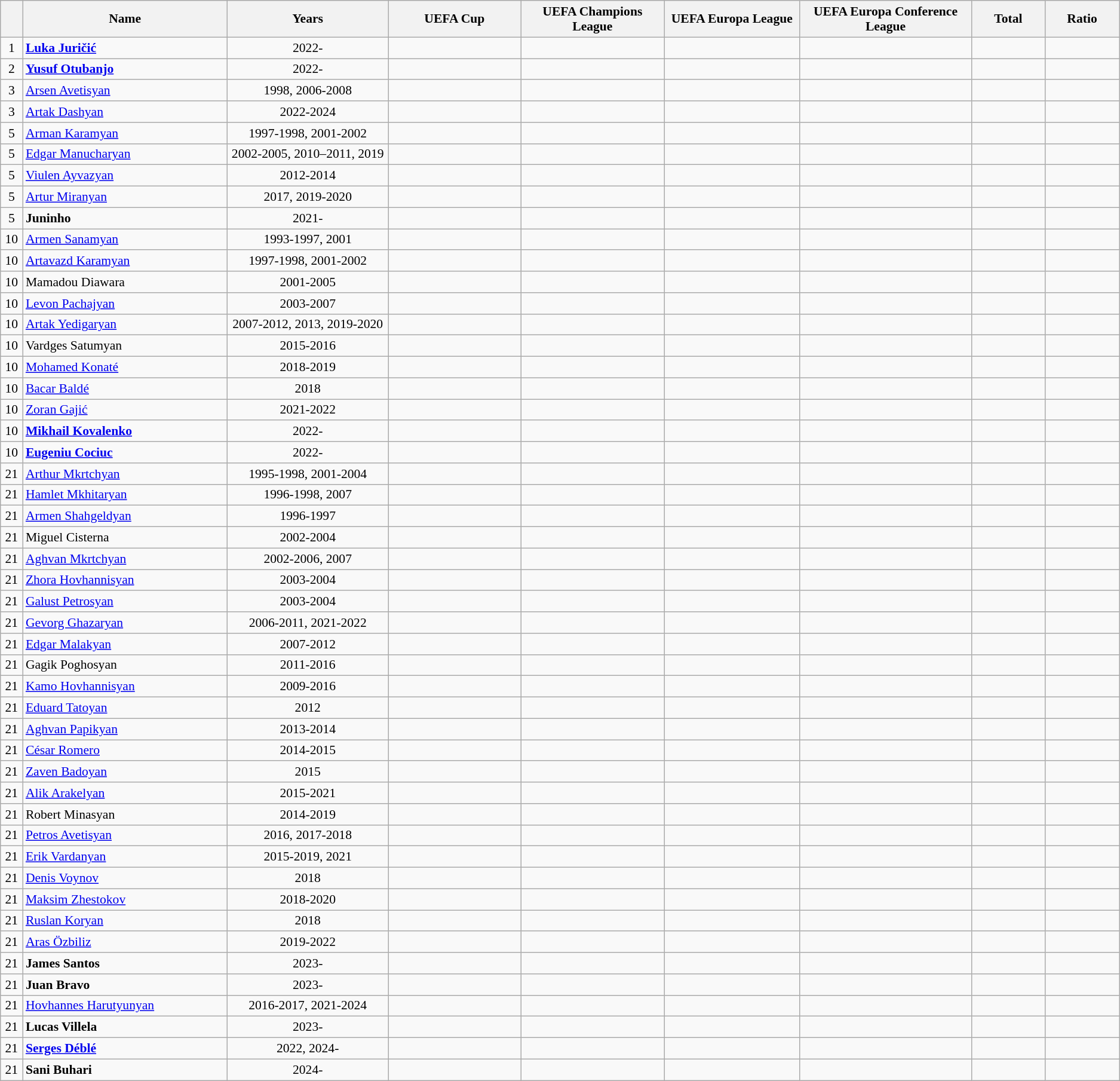<table class="wikitable sortable"  style="text-align:center; font-size:90%; ">
<tr>
<th width=20px></th>
<th width=300px>Name</th>
<th width=250px>Years</th>
<th width=200px>UEFA Cup</th>
<th width=200px>UEFA Champions League</th>
<th width=200px>UEFA Europa League</th>
<th width=250px>UEFA Europa Conference League</th>
<th width=100px>Total</th>
<th width=100px>Ratio</th>
</tr>
<tr>
<td>1</td>
<td align="left"> <strong><a href='#'>Luka Juričić</a></strong></td>
<td>2022-</td>
<td></td>
<td></td>
<td></td>
<td></td>
<td></td>
<td></td>
</tr>
<tr>
<td>2</td>
<td align="left"> <strong><a href='#'>Yusuf Otubanjo</a></strong></td>
<td>2022-</td>
<td></td>
<td></td>
<td></td>
<td></td>
<td></td>
<td></td>
</tr>
<tr>
<td>3</td>
<td align="left"> <a href='#'>Arsen Avetisyan</a></td>
<td>1998, 2006-2008</td>
<td></td>
<td></td>
<td></td>
<td></td>
<td></td>
<td></td>
</tr>
<tr>
<td>3</td>
<td align="left"> <a href='#'>Artak Dashyan</a></td>
<td>2022-2024</td>
<td></td>
<td></td>
<td></td>
<td></td>
<td></td>
<td></td>
</tr>
<tr>
<td>5</td>
<td align="left"> <a href='#'>Arman Karamyan</a></td>
<td>1997-1998, 2001-2002</td>
<td></td>
<td></td>
<td></td>
<td></td>
<td></td>
<td></td>
</tr>
<tr>
<td>5</td>
<td align="left"> <a href='#'>Edgar Manucharyan</a></td>
<td>2002-2005, 2010–2011, 2019</td>
<td></td>
<td></td>
<td></td>
<td></td>
<td></td>
<td></td>
</tr>
<tr>
<td>5</td>
<td align="left"> <a href='#'>Viulen Ayvazyan</a></td>
<td>2012-2014</td>
<td></td>
<td></td>
<td></td>
<td></td>
<td></td>
<td></td>
</tr>
<tr>
<td>5</td>
<td align="left"> <a href='#'>Artur Miranyan</a></td>
<td>2017, 2019-2020</td>
<td></td>
<td></td>
<td></td>
<td></td>
<td></td>
<td></td>
</tr>
<tr>
<td>5</td>
<td align="left"> <strong>Juninho</strong></td>
<td>2021-</td>
<td></td>
<td></td>
<td></td>
<td></td>
<td></td>
<td></td>
</tr>
<tr>
<td>10</td>
<td align="left"> <a href='#'>Armen Sanamyan</a></td>
<td>1993-1997, 2001</td>
<td></td>
<td></td>
<td></td>
<td></td>
<td></td>
<td></td>
</tr>
<tr>
<td>10</td>
<td align="left"> <a href='#'>Artavazd Karamyan</a></td>
<td>1997-1998, 2001-2002</td>
<td></td>
<td></td>
<td></td>
<td></td>
<td></td>
<td></td>
</tr>
<tr>
<td>10</td>
<td align="left"> Mamadou Diawara</td>
<td>2001-2005</td>
<td></td>
<td></td>
<td></td>
<td></td>
<td></td>
<td></td>
</tr>
<tr>
<td>10</td>
<td align="left"> <a href='#'>Levon Pachajyan</a></td>
<td>2003-2007</td>
<td></td>
<td></td>
<td></td>
<td></td>
<td></td>
<td></td>
</tr>
<tr>
<td>10</td>
<td align="left"> <a href='#'>Artak Yedigaryan</a></td>
<td>2007-2012, 2013, 2019-2020</td>
<td></td>
<td></td>
<td></td>
<td></td>
<td></td>
<td></td>
</tr>
<tr>
<td>10</td>
<td align="left"> Vardges Satumyan</td>
<td>2015-2016</td>
<td></td>
<td></td>
<td></td>
<td></td>
<td></td>
<td></td>
</tr>
<tr>
<td>10</td>
<td align="left"> <a href='#'>Mohamed Konaté</a></td>
<td>2018-2019</td>
<td></td>
<td></td>
<td></td>
<td></td>
<td></td>
<td></td>
</tr>
<tr>
<td>10</td>
<td align="left"> <a href='#'>Bacar Baldé</a></td>
<td>2018</td>
<td></td>
<td></td>
<td></td>
<td></td>
<td></td>
<td></td>
</tr>
<tr>
<td>10</td>
<td align="left"> <a href='#'>Zoran Gajić</a></td>
<td>2021-2022</td>
<td></td>
<td></td>
<td></td>
<td></td>
<td></td>
<td></td>
</tr>
<tr>
<td>10</td>
<td align="left"> <strong><a href='#'>Mikhail Kovalenko</a></strong></td>
<td>2022-</td>
<td></td>
<td></td>
<td></td>
<td></td>
<td></td>
<td></td>
</tr>
<tr>
<td>10</td>
<td align="left"> <strong><a href='#'>Eugeniu Cociuc</a></strong></td>
<td>2022-</td>
<td></td>
<td></td>
<td></td>
<td></td>
<td></td>
<td></td>
</tr>
<tr>
<td>21</td>
<td align="left"> <a href='#'>Arthur Mkrtchyan</a></td>
<td>1995-1998, 2001-2004</td>
<td></td>
<td></td>
<td></td>
<td></td>
<td></td>
<td></td>
</tr>
<tr>
<td>21</td>
<td align="left"> <a href='#'>Hamlet Mkhitaryan</a></td>
<td>1996-1998, 2007</td>
<td></td>
<td></td>
<td></td>
<td></td>
<td></td>
<td></td>
</tr>
<tr>
<td>21</td>
<td align="left"> <a href='#'>Armen Shahgeldyan</a></td>
<td>1996-1997</td>
<td></td>
<td></td>
<td></td>
<td></td>
<td></td>
<td></td>
</tr>
<tr>
<td>21</td>
<td align="left"> Miguel Cisterna</td>
<td>2002-2004</td>
<td></td>
<td></td>
<td></td>
<td></td>
<td></td>
<td></td>
</tr>
<tr>
<td>21</td>
<td align="left"> <a href='#'>Aghvan Mkrtchyan</a></td>
<td>2002-2006, 2007</td>
<td></td>
<td></td>
<td></td>
<td></td>
<td></td>
<td></td>
</tr>
<tr>
<td>21</td>
<td align="left"> <a href='#'>Zhora Hovhannisyan</a></td>
<td>2003-2004</td>
<td></td>
<td></td>
<td></td>
<td></td>
<td></td>
<td></td>
</tr>
<tr>
<td>21</td>
<td align="left"> <a href='#'>Galust Petrosyan</a></td>
<td>2003-2004</td>
<td></td>
<td></td>
<td></td>
<td></td>
<td></td>
<td></td>
</tr>
<tr>
<td>21</td>
<td align="left"> <a href='#'>Gevorg Ghazaryan</a></td>
<td>2006-2011, 2021-2022</td>
<td></td>
<td></td>
<td></td>
<td></td>
<td></td>
<td></td>
</tr>
<tr>
<td>21</td>
<td align="left"> <a href='#'>Edgar Malakyan</a></td>
<td>2007-2012</td>
<td></td>
<td></td>
<td></td>
<td></td>
<td></td>
<td></td>
</tr>
<tr>
<td>21</td>
<td align="left"> Gagik Poghosyan</td>
<td>2011-2016</td>
<td></td>
<td></td>
<td></td>
<td></td>
<td></td>
<td></td>
</tr>
<tr>
<td>21</td>
<td align="left"> <a href='#'>Kamo Hovhannisyan</a></td>
<td>2009-2016</td>
<td></td>
<td></td>
<td></td>
<td></td>
<td></td>
<td></td>
</tr>
<tr>
<td>21</td>
<td align="left"> <a href='#'>Eduard Tatoyan</a></td>
<td>2012</td>
<td></td>
<td></td>
<td></td>
<td></td>
<td></td>
<td></td>
</tr>
<tr>
<td>21</td>
<td align="left"> <a href='#'>Aghvan Papikyan</a></td>
<td>2013-2014</td>
<td></td>
<td></td>
<td></td>
<td></td>
<td></td>
<td></td>
</tr>
<tr>
<td>21</td>
<td align="left"> <a href='#'>César Romero</a></td>
<td>2014-2015</td>
<td></td>
<td></td>
<td></td>
<td></td>
<td></td>
<td></td>
</tr>
<tr>
<td>21</td>
<td align="left"> <a href='#'>Zaven Badoyan</a></td>
<td>2015</td>
<td></td>
<td></td>
<td></td>
<td></td>
<td></td>
<td></td>
</tr>
<tr>
<td>21</td>
<td align="left"> <a href='#'>Alik Arakelyan</a></td>
<td>2015-2021</td>
<td></td>
<td></td>
<td></td>
<td></td>
<td></td>
<td></td>
</tr>
<tr>
<td>21</td>
<td align="left"> Robert Minasyan</td>
<td>2014-2019</td>
<td></td>
<td></td>
<td></td>
<td></td>
<td></td>
<td></td>
</tr>
<tr>
<td>21</td>
<td align="left"> <a href='#'>Petros Avetisyan</a></td>
<td>2016, 2017-2018</td>
<td></td>
<td></td>
<td></td>
<td></td>
<td></td>
<td></td>
</tr>
<tr>
<td>21</td>
<td align="left"> <a href='#'>Erik Vardanyan</a></td>
<td>2015-2019, 2021</td>
<td></td>
<td></td>
<td></td>
<td></td>
<td></td>
<td></td>
</tr>
<tr>
<td>21</td>
<td align="left"> <a href='#'>Denis Voynov</a></td>
<td>2018</td>
<td></td>
<td></td>
<td></td>
<td></td>
<td></td>
<td></td>
</tr>
<tr>
<td>21</td>
<td align="left"> <a href='#'>Maksim Zhestokov</a></td>
<td>2018-2020</td>
<td></td>
<td></td>
<td></td>
<td></td>
<td></td>
<td></td>
</tr>
<tr>
<td>21</td>
<td align="left"> <a href='#'>Ruslan Koryan</a></td>
<td>2018</td>
<td></td>
<td></td>
<td></td>
<td></td>
<td></td>
<td></td>
</tr>
<tr>
<td>21</td>
<td align="left"> <a href='#'>Aras Özbiliz</a></td>
<td>2019-2022</td>
<td></td>
<td></td>
<td></td>
<td></td>
<td></td>
<td></td>
</tr>
<tr>
<td>21</td>
<td align="left"> <strong>James Santos</strong></td>
<td>2023-</td>
<td></td>
<td></td>
<td></td>
<td></td>
<td></td>
<td></td>
</tr>
<tr>
<td>21</td>
<td align="left"> <strong>Juan Bravo</strong></td>
<td>2023-</td>
<td></td>
<td></td>
<td></td>
<td></td>
<td></td>
<td></td>
</tr>
<tr>
<td>21</td>
<td align="left"> <a href='#'>Hovhannes Harutyunyan</a></td>
<td>2016-2017, 2021-2024</td>
<td></td>
<td></td>
<td></td>
<td></td>
<td></td>
<td></td>
</tr>
<tr>
<td>21</td>
<td align="left"> <strong>Lucas Villela</strong></td>
<td>2023-</td>
<td></td>
<td></td>
<td></td>
<td></td>
<td></td>
<td></td>
</tr>
<tr>
<td>21</td>
<td align="left"> <strong><a href='#'>Serges Déblé</a></strong></td>
<td>2022, 2024-</td>
<td></td>
<td></td>
<td></td>
<td></td>
<td></td>
<td></td>
</tr>
<tr>
<td>21</td>
<td align="left"> <strong>Sani Buhari</strong></td>
<td>2024-</td>
<td></td>
<td></td>
<td></td>
<td></td>
<td></td>
<td></td>
</tr>
</table>
